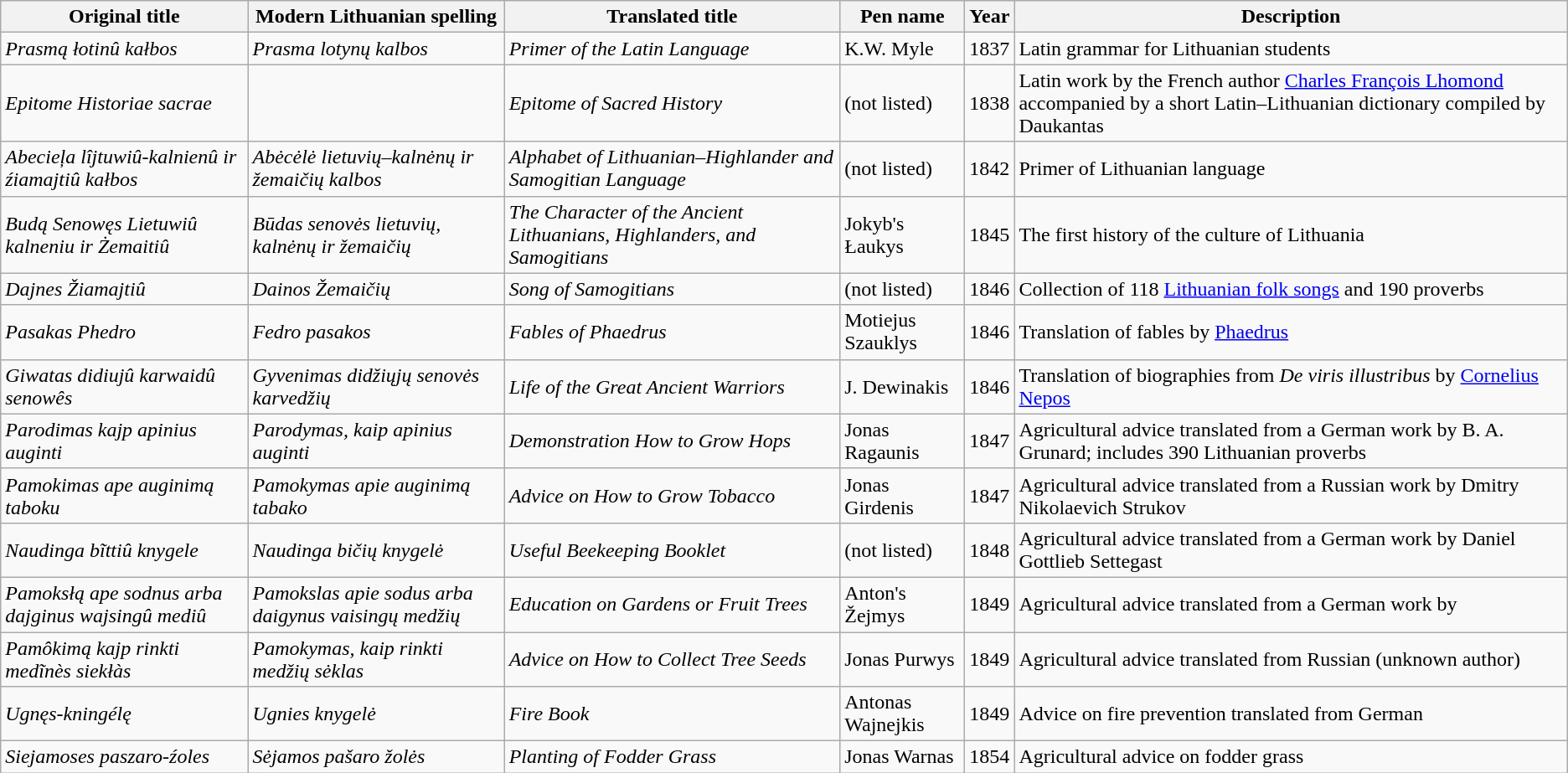<table class=wikitable>
<tr>
<th>Original title</th>
<th>Modern Lithuanian spelling</th>
<th>Translated title</th>
<th>Pen name</th>
<th>Year</th>
<th>Description</th>
</tr>
<tr>
<td><em>Prasmą łotinû kałbos</em></td>
<td><em>Prasma lotynų kalbos</em></td>
<td><em>Primer of the Latin Language</em></td>
<td>K.W. Myle</td>
<td>1837</td>
<td>Latin grammar for Lithuanian students</td>
</tr>
<tr>
<td><em>Epitome Historiae sacrae</em></td>
<td></td>
<td><em>Epitome of Sacred History</em></td>
<td>(not listed)</td>
<td>1838</td>
<td>Latin work by the French author <a href='#'>Charles François Lhomond</a> accompanied by a short Latin–Lithuanian dictionary compiled by Daukantas</td>
</tr>
<tr>
<td><em>Abecieļa lîjtuwiû-kalnienû ir źiamajtiû kałbos</em></td>
<td><em>Abėcėlė lietuvių–kalnėnų ir žemaičių kalbos</em></td>
<td><em>Alphabet of Lithuanian–Highlander and Samogitian Language</em></td>
<td>(not listed)</td>
<td>1842</td>
<td>Primer of Lithuanian language</td>
</tr>
<tr>
<td><em>Budą Senowęs Lietuwiû kalneniu ir Żemaitiû</em></td>
<td><em>Būdas senovės lietuvių, kalnėnų ir žemaičių</em></td>
<td><em>The Character of the Ancient Lithuanians, Highlanders, and Samogitians</em></td>
<td>Jokyb's Łaukys</td>
<td>1845</td>
<td>The first history of the culture of Lithuania</td>
</tr>
<tr>
<td><em>Dajnes Žiamajtiû</em></td>
<td><em>Dainos Žemaičių</em></td>
<td><em>Song of Samogitians</em></td>
<td>(not listed)</td>
<td>1846</td>
<td>Collection of 118 <a href='#'>Lithuanian folk songs</a> and 190 proverbs</td>
</tr>
<tr>
<td><em>Pasakas Phedro</em></td>
<td><em>Fedro pasakos</em></td>
<td><em>Fables of Phaedrus</em></td>
<td>Motiejus Szauklys</td>
<td>1846</td>
<td>Translation of fables by <a href='#'>Phaedrus</a></td>
</tr>
<tr>
<td><em>Giwatas didiujû karwaidû senowês</em></td>
<td><em>Gyvenimas didžiųjų senovės karvedžių</em></td>
<td><em>Life of the Great Ancient Warriors</em></td>
<td>J. Dewinakis</td>
<td>1846</td>
<td>Translation of biographies from <em>De viris illustribus</em> by <a href='#'>Cornelius Nepos</a></td>
</tr>
<tr>
<td><em>Parodimas kajp apinius auginti</em></td>
<td><em>Parodymas, kaip apinius auginti</em></td>
<td><em>Demonstration How to Grow Hops</em></td>
<td>Jonas Ragaunis</td>
<td>1847</td>
<td>Agricultural advice translated from a German work by B. A. Grunard; includes 390 Lithuanian proverbs</td>
</tr>
<tr>
<td><em>Pamokimas ape auginimą taboku</em></td>
<td><em>Pamokymas apie auginimą tabako</em></td>
<td><em>Advice on How to Grow Tobacco</em></td>
<td>Jonas Girdenis</td>
<td>1847</td>
<td>Agricultural advice translated from a Russian work by Dmitry Nikolaevich Strukov</td>
</tr>
<tr>
<td><em>Naudinga bĩttiû knygele</em></td>
<td><em>Naudinga bičių knygelė</em></td>
<td><em>Useful Beekeeping Booklet</em></td>
<td>(not listed)</td>
<td>1848</td>
<td>Agricultural advice translated from a German work by Daniel Gottlieb Settegast</td>
</tr>
<tr>
<td><em>Pamoksłą ape sodnus arba dajginus wajsingû mediû</em></td>
<td><em>Pamokslas apie sodus arba daigynus vaisingų medžių</em></td>
<td><em>Education on Gardens or Fruit Trees</em></td>
<td>Anton's Žejmys</td>
<td>1849</td>
<td>Agricultural advice translated from a German work by </td>
</tr>
<tr>
<td><em>Pamôkimą kajp rinkti medĩnès siekłàs</em></td>
<td><em>Pamokymas, kaip rinkti medžių sėklas</em></td>
<td><em>Advice on How to Collect Tree Seeds</em></td>
<td>Jonas Purwys</td>
<td>1849</td>
<td>Agricultural advice translated from Russian (unknown author)</td>
</tr>
<tr>
<td><em>Ugnęs-kningélę</em></td>
<td><em>Ugnies knygelė</em></td>
<td><em>Fire Book</em></td>
<td>Antonas Wajnejkis</td>
<td>1849</td>
<td>Advice on fire prevention translated from German</td>
</tr>
<tr>
<td><em>Siejamoses paszaro-źoles</em></td>
<td><em>Sėjamos pašaro žolės</em></td>
<td><em>Planting of Fodder Grass</em></td>
<td>Jonas Warnas</td>
<td>1854</td>
<td>Agricultural advice on fodder grass</td>
</tr>
</table>
